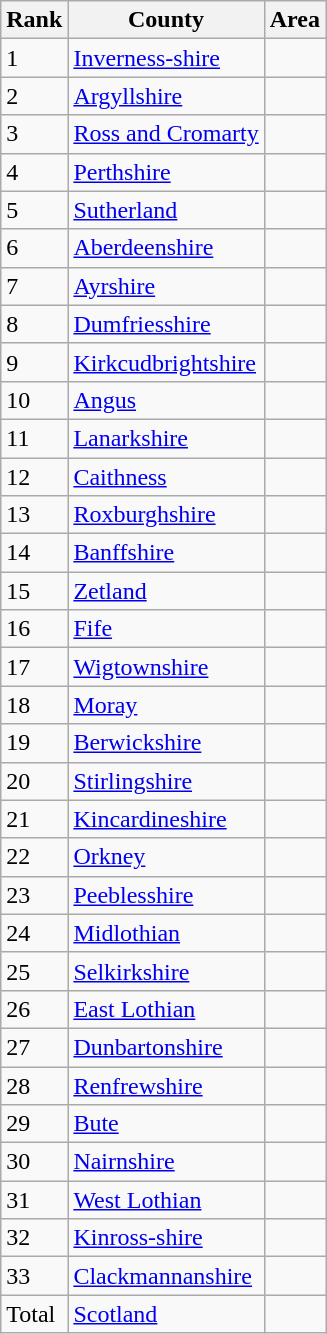<table class="wikitable">
<tr>
<th>Rank</th>
<th>County</th>
<th>Area</th>
</tr>
<tr>
<td>1</td>
<td><a href='#'>Inverness-shire</a></td>
<td></td>
</tr>
<tr>
<td>2</td>
<td><a href='#'>Argyllshire</a></td>
<td></td>
</tr>
<tr>
<td>3</td>
<td><a href='#'>Ross and Cromarty</a></td>
<td></td>
</tr>
<tr>
<td>4</td>
<td><a href='#'>Perthshire</a></td>
<td></td>
</tr>
<tr>
<td>5</td>
<td><a href='#'>Sutherland</a></td>
<td></td>
</tr>
<tr>
<td>6</td>
<td><a href='#'>Aberdeenshire</a></td>
<td></td>
</tr>
<tr>
<td>7</td>
<td><a href='#'>Ayrshire</a></td>
<td></td>
</tr>
<tr>
<td>8</td>
<td><a href='#'>Dumfriesshire</a></td>
<td></td>
</tr>
<tr>
<td>9</td>
<td><a href='#'>Kirkcudbrightshire</a></td>
<td></td>
</tr>
<tr>
<td>10</td>
<td><a href='#'>Angus</a></td>
<td></td>
</tr>
<tr>
<td>11</td>
<td><a href='#'>Lanarkshire</a></td>
<td></td>
</tr>
<tr>
<td>12</td>
<td><a href='#'>Caithness</a></td>
<td></td>
</tr>
<tr>
<td>13</td>
<td><a href='#'>Roxburghshire</a></td>
<td></td>
</tr>
<tr>
<td>14</td>
<td><a href='#'>Banffshire</a></td>
<td></td>
</tr>
<tr>
<td>15</td>
<td><a href='#'>Zetland</a></td>
<td></td>
</tr>
<tr>
<td>16</td>
<td><a href='#'>Fife</a></td>
<td></td>
</tr>
<tr>
<td>17</td>
<td><a href='#'>Wigtownshire</a></td>
<td></td>
</tr>
<tr>
<td>18</td>
<td><a href='#'>Moray</a></td>
<td></td>
</tr>
<tr>
<td>19</td>
<td><a href='#'>Berwickshire</a></td>
<td></td>
</tr>
<tr>
<td>20</td>
<td><a href='#'>Stirlingshire</a></td>
<td></td>
</tr>
<tr>
<td>21</td>
<td><a href='#'>Kincardineshire</a></td>
<td></td>
</tr>
<tr>
<td>22</td>
<td><a href='#'>Orkney</a></td>
<td></td>
</tr>
<tr>
<td>23</td>
<td><a href='#'>Peeblesshire</a></td>
<td></td>
</tr>
<tr>
<td>24</td>
<td><a href='#'>Midlothian</a></td>
<td></td>
</tr>
<tr>
<td>25</td>
<td><a href='#'>Selkirkshire</a></td>
<td></td>
</tr>
<tr>
<td>26</td>
<td><a href='#'>East Lothian</a></td>
<td></td>
</tr>
<tr>
<td>27</td>
<td><a href='#'>Dunbartonshire</a></td>
<td></td>
</tr>
<tr>
<td>28</td>
<td><a href='#'>Renfrewshire</a></td>
<td></td>
</tr>
<tr>
<td>29</td>
<td><a href='#'>Bute</a></td>
<td></td>
</tr>
<tr>
<td>30</td>
<td><a href='#'>Nairnshire</a></td>
<td></td>
</tr>
<tr>
<td>31</td>
<td><a href='#'>West Lothian</a></td>
<td></td>
</tr>
<tr>
<td>32</td>
<td><a href='#'>Kinross-shire</a></td>
<td></td>
</tr>
<tr>
<td>33</td>
<td><a href='#'>Clackmannanshire</a></td>
<td></td>
</tr>
<tr>
<td>Total</td>
<td><a href='#'>Scotland</a></td>
<td align=right></td>
</tr>
</table>
